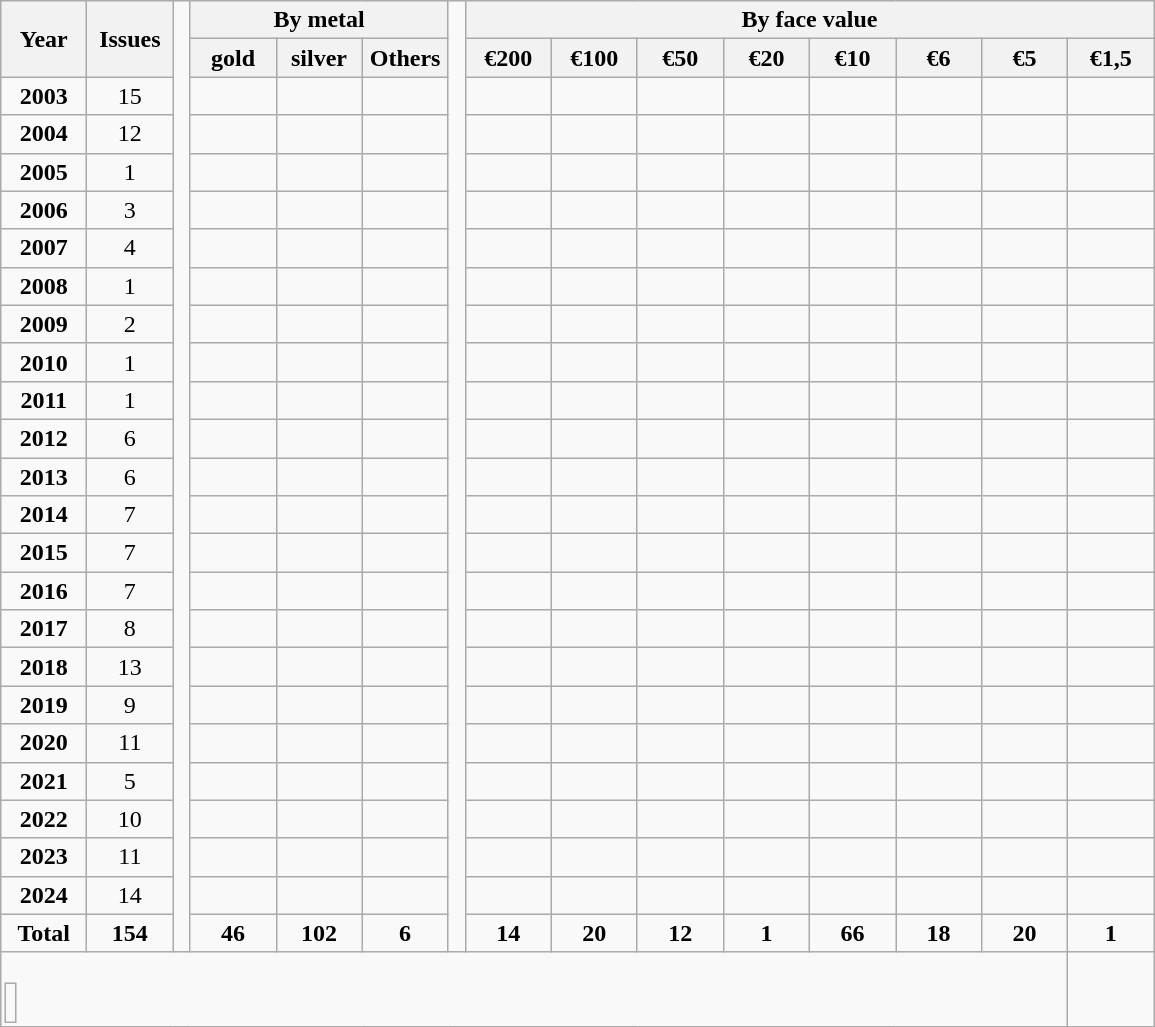<table class="wikitable" style="text-align: center;">
<tr>
<th rowspan=2 width=50px>Year</th>
<th rowspan=2 width=50px>Issues</th>
<td rowspan=25> </td>
<th colspan=3>By metal</th>
<td rowspan=25> </td>
<th colspan=8>By face value</th>
</tr>
<tr>
<th width=50px>gold</th>
<th width=50px>silver</th>
<th width=50px>Others</th>
<th width=50px>€200</th>
<th width=50px>€100</th>
<th width=50px>€50</th>
<th width=50px>€20</th>
<th width=50px>€10</th>
<th width=50px>€6</th>
<th width=50px>€5</th>
<th width=50px>€1,5</th>
</tr>
<tr>
<td style="text-align: center;"><strong>2003</strong></td>
<td>15</td>
<td></td>
<td></td>
<td></td>
<td></td>
<td></td>
<td></td>
<td></td>
<td></td>
<td></td>
<td></td>
<td></td>
</tr>
<tr>
<td style="text-align: center;"><strong>2004</strong></td>
<td>12</td>
<td></td>
<td></td>
<td></td>
<td></td>
<td></td>
<td></td>
<td></td>
<td></td>
<td></td>
<td></td>
<td></td>
</tr>
<tr>
<td style="text-align: center;"><strong>2005</strong></td>
<td>1</td>
<td></td>
<td></td>
<td></td>
<td></td>
<td></td>
<td></td>
<td></td>
<td></td>
<td></td>
<td></td>
<td></td>
</tr>
<tr>
<td style="text-align: center;"><strong>2006</strong></td>
<td>3</td>
<td></td>
<td></td>
<td></td>
<td></td>
<td></td>
<td></td>
<td></td>
<td></td>
<td></td>
<td></td>
<td></td>
</tr>
<tr>
<td style="text-align: center;"><strong>2007</strong></td>
<td>4</td>
<td></td>
<td></td>
<td></td>
<td></td>
<td></td>
<td></td>
<td></td>
<td></td>
<td></td>
<td></td>
<td></td>
</tr>
<tr>
<td style="text-align: center;"><strong>2008</strong></td>
<td>1</td>
<td></td>
<td></td>
<td></td>
<td></td>
<td></td>
<td></td>
<td></td>
<td></td>
<td></td>
<td></td>
<td></td>
</tr>
<tr>
<td style="text-align: center;"><strong>2009</strong></td>
<td>2</td>
<td></td>
<td></td>
<td></td>
<td></td>
<td></td>
<td></td>
<td></td>
<td></td>
<td></td>
<td></td>
<td></td>
</tr>
<tr>
<td style="text-align: center;"><strong>2010</strong></td>
<td>1</td>
<td></td>
<td></td>
<td></td>
<td></td>
<td></td>
<td></td>
<td></td>
<td></td>
<td></td>
<td></td>
<td></td>
</tr>
<tr>
<td style="text-align: center;"><strong>2011</strong></td>
<td>1</td>
<td></td>
<td></td>
<td></td>
<td></td>
<td></td>
<td></td>
<td></td>
<td></td>
<td></td>
<td></td>
<td></td>
</tr>
<tr>
<td style="text-align: center;"><strong>2012</strong></td>
<td>6</td>
<td></td>
<td></td>
<td></td>
<td></td>
<td></td>
<td></td>
<td></td>
<td></td>
<td></td>
<td></td>
<td></td>
</tr>
<tr>
<td style="text-align: center;"><strong>2013</strong></td>
<td>6</td>
<td></td>
<td></td>
<td></td>
<td></td>
<td></td>
<td></td>
<td></td>
<td></td>
<td></td>
<td></td>
<td></td>
</tr>
<tr>
<td style="text-align: center;"><strong>2014</strong></td>
<td>7</td>
<td></td>
<td></td>
<td></td>
<td></td>
<td></td>
<td></td>
<td></td>
<td></td>
<td></td>
<td></td>
<td></td>
</tr>
<tr>
<td style="text-align: center;"><strong>2015</strong></td>
<td>7</td>
<td></td>
<td></td>
<td></td>
<td></td>
<td></td>
<td></td>
<td></td>
<td></td>
<td></td>
<td></td>
<td></td>
</tr>
<tr>
<td style="text-align: center;"><strong>2016</strong></td>
<td>7</td>
<td></td>
<td></td>
<td></td>
<td></td>
<td></td>
<td></td>
<td></td>
<td></td>
<td></td>
<td></td>
<td></td>
</tr>
<tr>
<td style="text-align: center;"><strong>2017</strong></td>
<td>8</td>
<td></td>
<td></td>
<td></td>
<td></td>
<td></td>
<td></td>
<td></td>
<td></td>
<td></td>
<td></td>
<td></td>
</tr>
<tr>
<td style="text-align: center;"><strong>2018</strong></td>
<td>13</td>
<td></td>
<td></td>
<td></td>
<td></td>
<td></td>
<td></td>
<td></td>
<td></td>
<td></td>
<td></td>
<td></td>
</tr>
<tr>
<td style="text-align: center;"><strong>2019</strong></td>
<td>9</td>
<td></td>
<td></td>
<td></td>
<td></td>
<td></td>
<td></td>
<td></td>
<td></td>
<td></td>
<td></td>
<td></td>
</tr>
<tr>
<td style="text-align: center;"><strong>2020</strong></td>
<td>11</td>
<td></td>
<td></td>
<td></td>
<td></td>
<td></td>
<td></td>
<td></td>
<td></td>
<td></td>
<td></td>
<td></td>
</tr>
<tr>
<td style="text-align: center;"><strong>2021</strong></td>
<td>5</td>
<td></td>
<td></td>
<td></td>
<td></td>
<td></td>
<td></td>
<td></td>
<td></td>
<td></td>
<td></td>
<td></td>
</tr>
<tr>
<td style="text-align: center;"><strong>2022</strong></td>
<td>10</td>
<td></td>
<td></td>
<td></td>
<td></td>
<td></td>
<td></td>
<td></td>
<td></td>
<td></td>
<td></td>
<td></td>
</tr>
<tr>
<td style="text-align: center;"><strong>2023</strong></td>
<td>11</td>
<td></td>
<td></td>
<td></td>
<td></td>
<td></td>
<td></td>
<td></td>
<td></td>
<td></td>
<td></td>
<td></td>
</tr>
<tr>
<td style="text-align: center;"><strong>2024</strong></td>
<td>14</td>
<td></td>
<td></td>
<td></td>
<td></td>
<td></td>
<td></td>
<td></td>
<td></td>
<td></td>
<td></td>
<td></td>
</tr>
<tr>
<td style="text-align: center;"><strong>Total</strong></td>
<td><strong>154</strong></td>
<td><strong>46</strong></td>
<td><strong>102</strong></td>
<td><strong>6</strong></td>
<td><strong>14</strong></td>
<td><strong>20</strong></td>
<td><strong>12</strong></td>
<td><strong>1</strong></td>
<td><strong>66</strong></td>
<td><strong>18</strong></td>
<td><strong>20</strong></td>
<td><strong>1</strong></td>
</tr>
<tr>
<td colspan="14" style="text-align: left; padding: 0;"><br><table>
<tr>
<td><br> </td>
</tr>
</table>
</td>
</tr>
</table>
